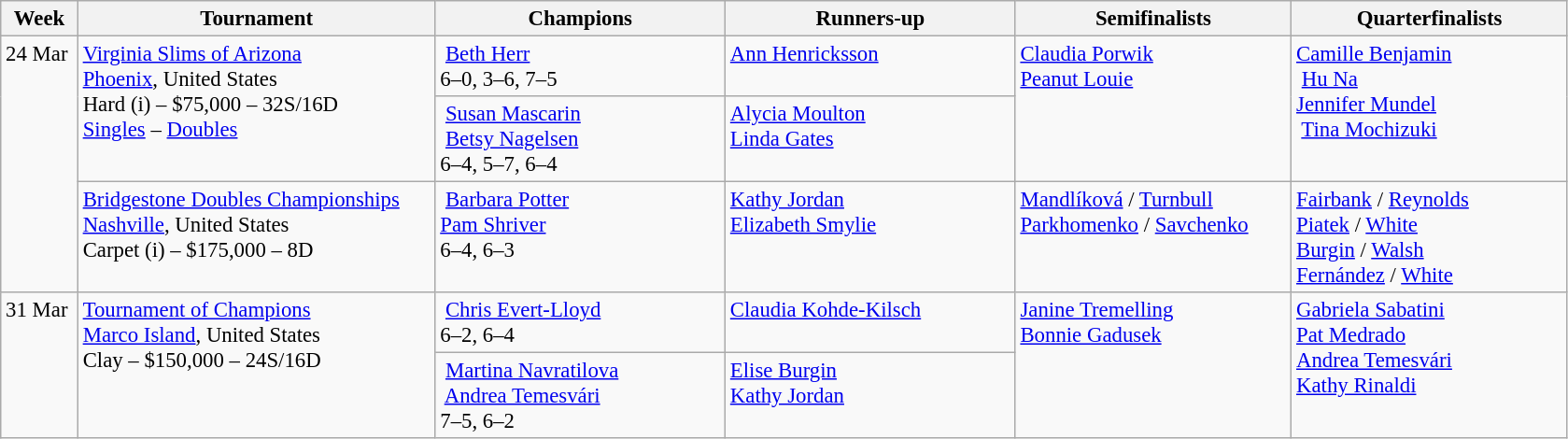<table class=wikitable style=font-size:95%>
<tr>
<th style="width:48px;">Week</th>
<th style="width:248px;">Tournament</th>
<th style="width:200px;">Champions</th>
<th style="width:200px;">Runners-up</th>
<th style="width:190px;">Semifinalists</th>
<th style="width:190px;">Quarterfinalists</th>
</tr>
<tr valign="top">
<td rowspan=3>24 Mar</td>
<td rowspan=2><a href='#'>Virginia Slims of Arizona</a><br> <a href='#'>Phoenix</a>, United States<br>Hard (i) – $75,000 – 32S/16D <br><a href='#'>Singles</a> – <a href='#'>Doubles</a></td>
<td> <a href='#'>Beth Herr</a><br>6–0, 3–6, 7–5</td>
<td> <a href='#'>Ann Henricksson</a></td>
<td rowspan=2><a href='#'>Claudia Porwik</a><br> <a href='#'>Peanut Louie</a></td>
<td rowspan=2>  <a href='#'>Camille Benjamin</a><br> <a href='#'>Hu Na</a><br>  <a href='#'>Jennifer Mundel</a><br> <a href='#'>Tina Mochizuki</a></td>
</tr>
<tr valign="top">
<td> <a href='#'>Susan Mascarin</a><br> <a href='#'>Betsy Nagelsen</a><br> 6–4, 5–7, 6–4</td>
<td><a href='#'>Alycia Moulton</a><br><a href='#'>Linda Gates</a></td>
</tr>
<tr valign="top">
<td><a href='#'>Bridgestone Doubles Championships</a><br> <a href='#'>Nashville</a>, United States<br>Carpet (i) – $175,000 – 8D</td>
<td> <a href='#'>Barbara Potter</a><br>  <a href='#'>Pam Shriver</a><br>6–4, 6–3</td>
<td> <a href='#'>Kathy Jordan</a><br> <a href='#'>Elizabeth Smylie</a></td>
<td> <a href='#'>Mandlíková</a> /  <a href='#'>Turnbull</a> <br> <a href='#'>Parkhomenko</a> /  <a href='#'>Savchenko</a></td>
<td> <a href='#'>Fairbank</a> /  <a href='#'>Reynolds</a> <br> <a href='#'>Piatek</a> /  <a href='#'>White</a> <br> <a href='#'>Burgin</a> /  <a href='#'>Walsh</a> <br> <a href='#'>Fernández</a> /  <a href='#'>White</a></td>
</tr>
<tr valign="top">
<td rowspan=2>31 Mar</td>
<td rowspan=2><a href='#'>Tournament of Champions</a><br> <a href='#'>Marco Island</a>, United States<br>Clay – $150,000 – 24S/16D</td>
<td> <a href='#'>Chris Evert-Lloyd</a><br>6–2, 6–4</td>
<td> <a href='#'>Claudia Kohde-Kilsch</a></td>
<td rowspan=2> <a href='#'>Janine Tremelling</a><br> <a href='#'>Bonnie Gadusek</a></td>
<td rowspan=2> <a href='#'>Gabriela Sabatini</a><br> <a href='#'>Pat Medrado</a><br> <a href='#'>Andrea Temesvári</a><br> <a href='#'>Kathy Rinaldi</a></td>
</tr>
<tr valign="top">
<td> <a href='#'>Martina Navratilova</a><br> <a href='#'>Andrea Temesvári</a><br> 7–5, 6–2</td>
<td> <a href='#'>Elise Burgin</a><br> <a href='#'>Kathy Jordan</a></td>
</tr>
</table>
